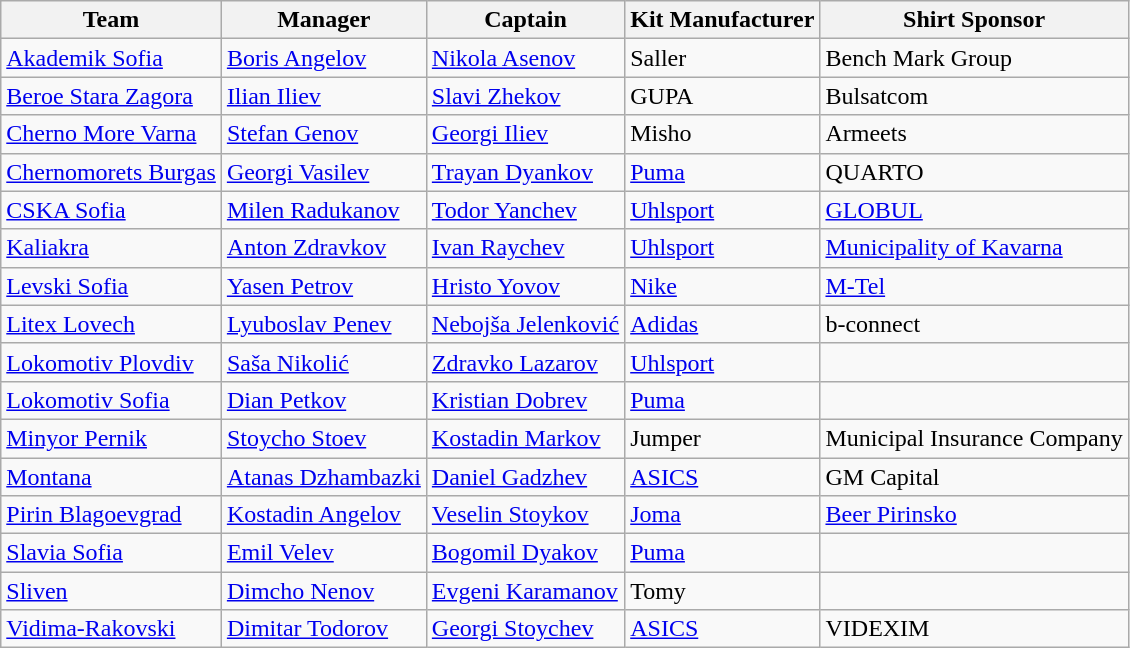<table class="wikitable sortable">
<tr>
<th>Team</th>
<th>Manager</th>
<th>Captain</th>
<th>Kit Manufacturer</th>
<th>Shirt Sponsor</th>
</tr>
<tr>
<td><a href='#'>Akademik Sofia</a></td>
<td> <a href='#'>Boris Angelov</a></td>
<td> <a href='#'>Nikola Asenov</a></td>
<td>Saller</td>
<td>Bench Mark Group</td>
</tr>
<tr>
<td><a href='#'>Beroe Stara Zagora</a></td>
<td> <a href='#'>Ilian Iliev</a></td>
<td> <a href='#'>Slavi Zhekov</a></td>
<td>GUPA</td>
<td>Bulsatcom</td>
</tr>
<tr>
<td><a href='#'>Cherno More Varna</a></td>
<td> <a href='#'>Stefan Genov</a></td>
<td> <a href='#'>Georgi Iliev</a></td>
<td>Misho</td>
<td>Armeets</td>
</tr>
<tr>
<td><a href='#'>Chernomorets Burgas</a></td>
<td> <a href='#'>Georgi Vasilev</a></td>
<td> <a href='#'>Trayan Dyankov</a></td>
<td><a href='#'>Puma</a></td>
<td>QUARTO</td>
</tr>
<tr>
<td><a href='#'>CSKA Sofia</a></td>
<td> <a href='#'>Milen Radukanov</a></td>
<td> <a href='#'>Todor Yanchev</a></td>
<td><a href='#'>Uhlsport</a></td>
<td><a href='#'>GLOBUL</a></td>
</tr>
<tr>
<td><a href='#'>Kaliakra</a></td>
<td> <a href='#'>Anton Zdravkov</a></td>
<td> <a href='#'>Ivan Raychev</a></td>
<td><a href='#'>Uhlsport</a></td>
<td><a href='#'>Municipality of Kavarna</a></td>
</tr>
<tr>
<td><a href='#'>Levski Sofia</a></td>
<td> <a href='#'>Yasen Petrov</a></td>
<td> <a href='#'>Hristo Yovov</a></td>
<td><a href='#'>Nike</a></td>
<td><a href='#'>M-Tel</a></td>
</tr>
<tr>
<td><a href='#'>Litex Lovech</a></td>
<td> <a href='#'>Lyuboslav Penev</a></td>
<td> <a href='#'>Nebojša Jelenković</a></td>
<td><a href='#'>Adidas</a></td>
<td>b-connect</td>
</tr>
<tr>
<td><a href='#'>Lokomotiv Plovdiv</a></td>
<td> <a href='#'>Saša Nikolić</a></td>
<td> <a href='#'>Zdravko Lazarov</a></td>
<td><a href='#'>Uhlsport</a></td>
<td></td>
</tr>
<tr>
<td><a href='#'>Lokomotiv Sofia</a></td>
<td> <a href='#'>Dian Petkov</a></td>
<td> <a href='#'>Kristian Dobrev</a></td>
<td><a href='#'>Puma</a></td>
<td></td>
</tr>
<tr>
<td><a href='#'>Minyor Pernik</a></td>
<td> <a href='#'>Stoycho Stoev</a></td>
<td> <a href='#'>Kostadin Markov</a></td>
<td>Jumper</td>
<td>Municipal Insurance Company</td>
</tr>
<tr>
<td><a href='#'>Montana</a></td>
<td> <a href='#'>Atanas Dzhambazki</a></td>
<td> <a href='#'>Daniel Gadzhev</a></td>
<td><a href='#'>ASICS</a></td>
<td>GM Capital</td>
</tr>
<tr>
<td><a href='#'>Pirin Blagoevgrad</a></td>
<td> <a href='#'>Kostadin Angelov</a></td>
<td> <a href='#'>Veselin Stoykov</a></td>
<td><a href='#'>Joma</a></td>
<td><a href='#'>Beer Pirinsko</a></td>
</tr>
<tr>
<td><a href='#'>Slavia Sofia</a></td>
<td> <a href='#'>Emil Velev</a></td>
<td> <a href='#'>Bogomil Dyakov</a></td>
<td><a href='#'>Puma</a></td>
<td></td>
</tr>
<tr>
<td><a href='#'>Sliven</a></td>
<td> <a href='#'>Dimcho Nenov</a></td>
<td> <a href='#'>Evgeni Karamanov</a></td>
<td>Tomy</td>
<td></td>
</tr>
<tr>
<td><a href='#'>Vidima-Rakovski</a></td>
<td> <a href='#'>Dimitar Todorov</a></td>
<td> <a href='#'>Georgi Stoychev</a></td>
<td><a href='#'>ASICS</a></td>
<td>VIDEXIM</td>
</tr>
</table>
